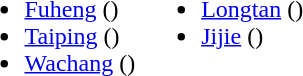<table>
<tr>
<td valign="top"><br><ul><li><a href='#'>Fuheng</a> ()</li><li><a href='#'>Taiping</a> ()</li><li><a href='#'>Wachang</a> ()</li></ul></td>
<td valign="top"><br><ul><li><a href='#'>Longtan</a> ()</li><li><a href='#'>Jijie</a> ()</li></ul></td>
</tr>
</table>
